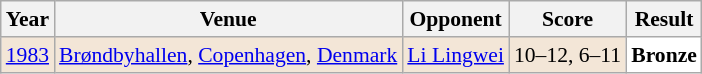<table class="sortable wikitable" style="font-size: 90%;">
<tr>
<th>Year</th>
<th>Venue</th>
<th>Opponent</th>
<th>Score</th>
<th>Result</th>
</tr>
<tr style="background:#F3E6D7">
<td align="center"><a href='#'>1983</a></td>
<td align="left"><a href='#'>Brøndbyhallen</a>, <a href='#'>Copenhagen</a>, <a href='#'>Denmark</a></td>
<td align="left"> <a href='#'>Li Lingwei</a></td>
<td align="left">10–12, 6–11</td>
<td style="text-align:left; background:white"> <strong>Bronze</strong></td>
</tr>
</table>
